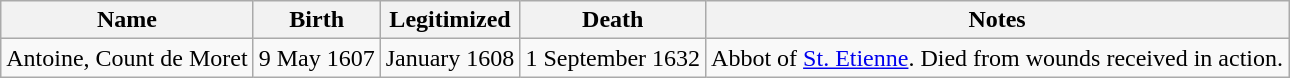<table class="wikitable">
<tr>
<th>Name</th>
<th>Birth</th>
<th>Legitimized</th>
<th>Death</th>
<th>Notes</th>
</tr>
<tr>
<td>Antoine, Count de Moret</td>
<td>9 May 1607</td>
<td>January 1608</td>
<td>1 September 1632</td>
<td>Abbot of <a href='#'>St. Etienne</a>. Died from wounds received in action.</td>
</tr>
</table>
